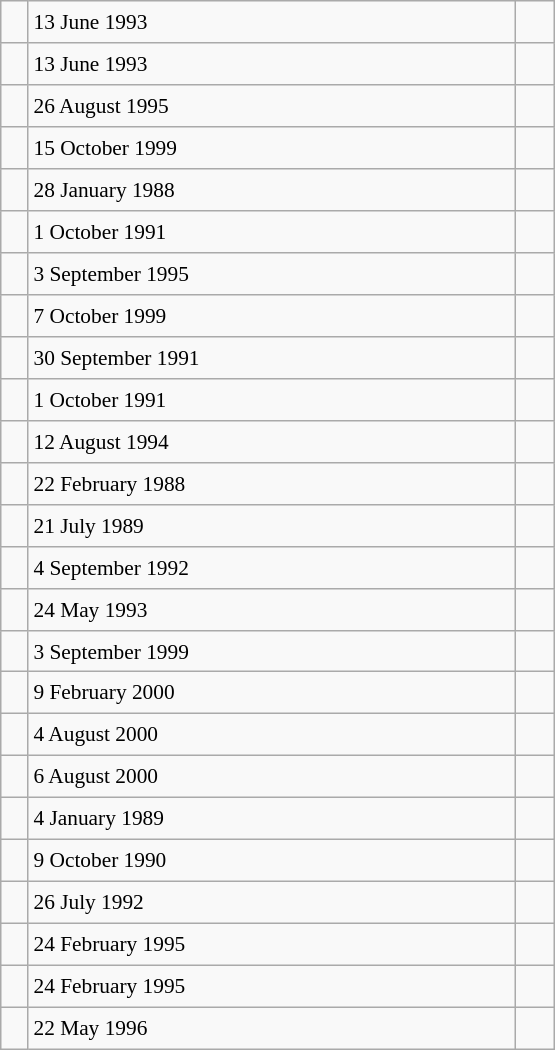<table class="wikitable" style="font-size: 89%; float: left; width: 26em; margin-right: 1em; height: 700px">
<tr>
<td></td>
<td>13 June 1993</td>
<td></td>
</tr>
<tr>
<td></td>
<td>13 June 1993</td>
<td></td>
</tr>
<tr>
<td></td>
<td>26 August 1995</td>
<td></td>
</tr>
<tr>
<td></td>
<td>15 October 1999</td>
<td></td>
</tr>
<tr>
<td></td>
<td>28 January 1988</td>
<td></td>
</tr>
<tr>
<td></td>
<td>1 October 1991</td>
<td></td>
</tr>
<tr>
<td></td>
<td>3 September 1995</td>
<td></td>
</tr>
<tr>
<td></td>
<td>7 October 1999</td>
<td></td>
</tr>
<tr>
<td></td>
<td>30 September 1991</td>
<td></td>
</tr>
<tr>
<td></td>
<td>1 October 1991</td>
<td></td>
</tr>
<tr>
<td></td>
<td>12 August 1994</td>
<td></td>
</tr>
<tr>
<td></td>
<td>22 February 1988</td>
<td></td>
</tr>
<tr>
<td></td>
<td>21 July 1989</td>
<td></td>
</tr>
<tr>
<td></td>
<td>4 September 1992</td>
<td></td>
</tr>
<tr>
<td></td>
<td>24 May 1993</td>
<td></td>
</tr>
<tr>
<td></td>
<td>3 September 1999</td>
<td></td>
</tr>
<tr>
<td></td>
<td>9 February 2000</td>
<td></td>
</tr>
<tr>
<td></td>
<td>4 August 2000</td>
<td></td>
</tr>
<tr>
<td></td>
<td>6 August 2000</td>
<td></td>
</tr>
<tr>
<td></td>
<td>4 January 1989</td>
<td></td>
</tr>
<tr>
<td></td>
<td>9 October 1990</td>
<td></td>
</tr>
<tr>
<td></td>
<td>26 July 1992</td>
<td></td>
</tr>
<tr>
<td></td>
<td>24 February 1995</td>
<td></td>
</tr>
<tr>
<td></td>
<td>24 February 1995</td>
<td></td>
</tr>
<tr>
<td></td>
<td>22 May 1996</td>
<td> </td>
</tr>
</table>
